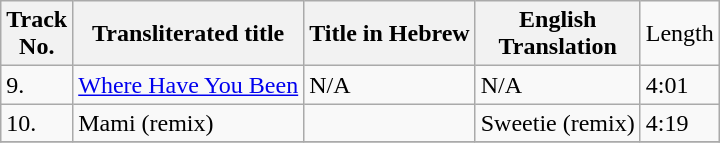<table class="wikitable">
<tr>
<th>Track <br>No.</th>
<th>Transliterated title</th>
<th>Title in Hebrew</th>
<th>English <br>Translation</th>
<td>Length</td>
</tr>
<tr>
<td>9.</td>
<td><a href='#'>Where Have You Been</a></td>
<td>N/A</td>
<td>N/A</td>
<td>4:01</td>
</tr>
<tr>
<td>10.</td>
<td>Mami (remix)</td>
<td></td>
<td>Sweetie (remix)</td>
<td>4:19</td>
</tr>
<tr>
</tr>
</table>
